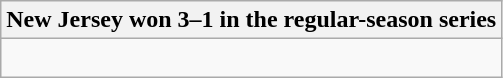<table class="wikitable collapsible collapsed">
<tr>
<th>New Jersey won 3–1 in the regular-season series</th>
</tr>
<tr>
<td><br>


</td>
</tr>
</table>
